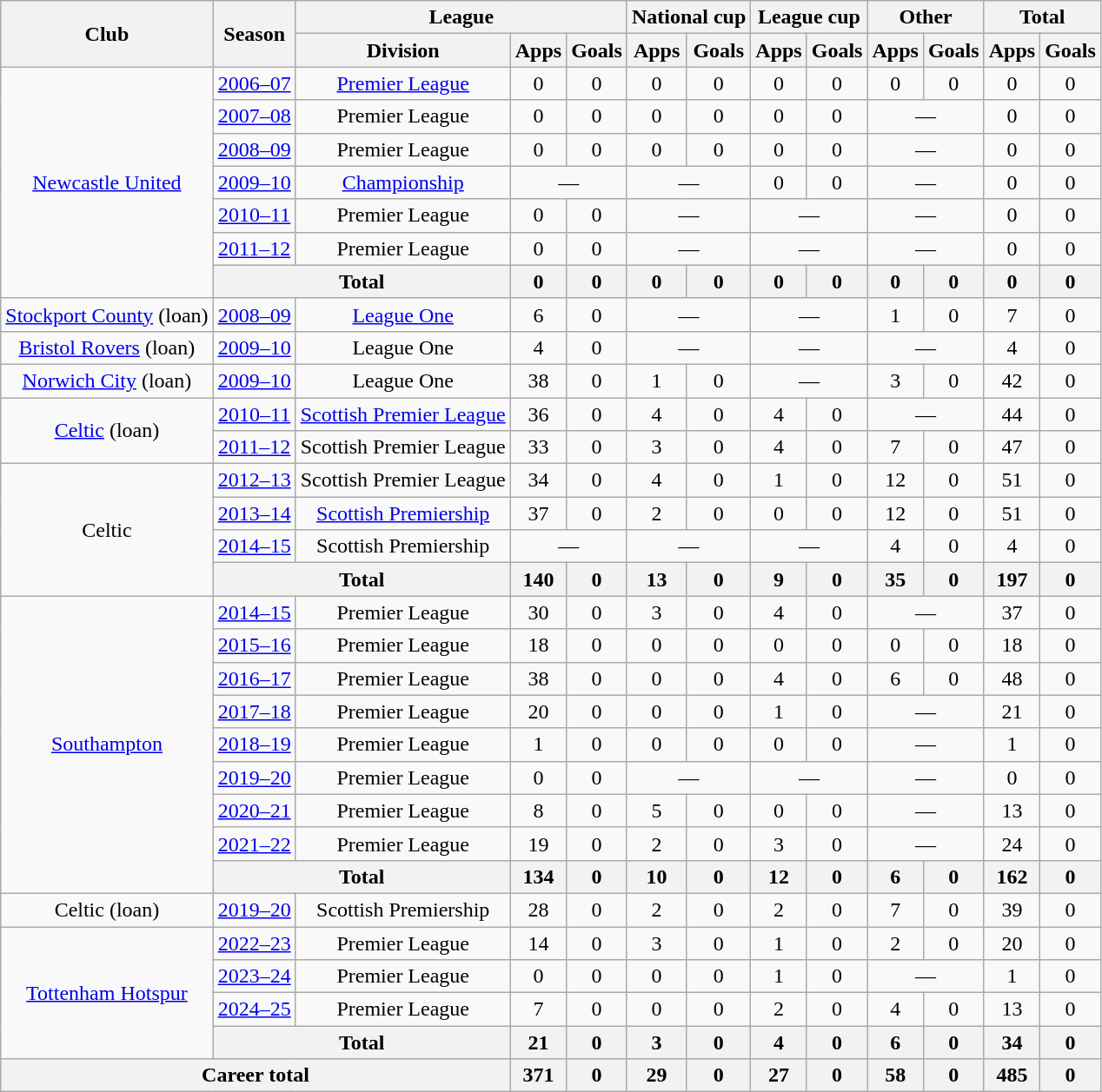<table class=wikitable style=text-align:center>
<tr>
<th rowspan=2>Club</th>
<th rowspan=2>Season</th>
<th colspan=3>League</th>
<th colspan=2>National cup</th>
<th colspan=2>League cup</th>
<th colspan=2>Other</th>
<th colspan=2>Total</th>
</tr>
<tr>
<th>Division</th>
<th>Apps</th>
<th>Goals</th>
<th>Apps</th>
<th>Goals</th>
<th>Apps</th>
<th>Goals</th>
<th>Apps</th>
<th>Goals</th>
<th>Apps</th>
<th>Goals</th>
</tr>
<tr>
<td rowspan=7><a href='#'>Newcastle United</a></td>
<td><a href='#'>2006–07</a></td>
<td><a href='#'>Premier League</a></td>
<td>0</td>
<td>0</td>
<td>0</td>
<td>0</td>
<td>0</td>
<td>0</td>
<td>0</td>
<td>0</td>
<td>0</td>
<td>0</td>
</tr>
<tr>
<td><a href='#'>2007–08</a></td>
<td>Premier League</td>
<td>0</td>
<td>0</td>
<td>0</td>
<td>0</td>
<td>0</td>
<td>0</td>
<td colspan=2>—</td>
<td>0</td>
<td>0</td>
</tr>
<tr>
<td><a href='#'>2008–09</a></td>
<td>Premier League</td>
<td>0</td>
<td>0</td>
<td>0</td>
<td>0</td>
<td>0</td>
<td>0</td>
<td colspan=2>—</td>
<td>0</td>
<td>0</td>
</tr>
<tr>
<td><a href='#'>2009–10</a></td>
<td><a href='#'>Championship</a></td>
<td colspan=2>—</td>
<td colspan=2>—</td>
<td>0</td>
<td>0</td>
<td colspan=2>—</td>
<td>0</td>
<td>0</td>
</tr>
<tr>
<td><a href='#'>2010–11</a></td>
<td>Premier League</td>
<td>0</td>
<td>0</td>
<td colspan=2>—</td>
<td colspan=2>—</td>
<td colspan=2>—</td>
<td>0</td>
<td>0</td>
</tr>
<tr>
<td><a href='#'>2011–12</a></td>
<td>Premier League</td>
<td>0</td>
<td>0</td>
<td colspan=2>—</td>
<td colspan=2>—</td>
<td colspan=2>—</td>
<td>0</td>
<td>0</td>
</tr>
<tr>
<th colspan=2>Total</th>
<th>0</th>
<th>0</th>
<th>0</th>
<th>0</th>
<th>0</th>
<th>0</th>
<th>0</th>
<th>0</th>
<th>0</th>
<th>0</th>
</tr>
<tr>
<td><a href='#'>Stockport County</a> (loan)</td>
<td><a href='#'>2008–09</a></td>
<td><a href='#'>League One</a></td>
<td>6</td>
<td>0</td>
<td colspan=2>—</td>
<td colspan=2>—</td>
<td>1</td>
<td>0</td>
<td>7</td>
<td>0</td>
</tr>
<tr>
<td><a href='#'>Bristol Rovers</a> (loan)</td>
<td><a href='#'>2009–10</a></td>
<td>League One</td>
<td>4</td>
<td>0</td>
<td colspan=2>—</td>
<td colspan=2>—</td>
<td colspan=2>—</td>
<td>4</td>
<td>0</td>
</tr>
<tr>
<td><a href='#'>Norwich City</a> (loan)</td>
<td><a href='#'>2009–10</a></td>
<td>League One</td>
<td>38</td>
<td>0</td>
<td>1</td>
<td>0</td>
<td colspan=2>—</td>
<td>3</td>
<td>0</td>
<td>42</td>
<td>0</td>
</tr>
<tr>
<td rowspan=2><a href='#'>Celtic</a> (loan)</td>
<td><a href='#'>2010–11</a></td>
<td><a href='#'>Scottish Premier League</a></td>
<td>36</td>
<td>0</td>
<td>4</td>
<td>0</td>
<td>4</td>
<td>0</td>
<td colspan=2>—</td>
<td>44</td>
<td>0</td>
</tr>
<tr>
<td><a href='#'>2011–12</a></td>
<td>Scottish Premier League</td>
<td>33</td>
<td>0</td>
<td>3</td>
<td>0</td>
<td>4</td>
<td>0</td>
<td>7</td>
<td>0</td>
<td>47</td>
<td>0</td>
</tr>
<tr>
<td rowspan=4>Celtic</td>
<td><a href='#'>2012–13</a></td>
<td>Scottish Premier League</td>
<td>34</td>
<td>0</td>
<td>4</td>
<td>0</td>
<td>1</td>
<td>0</td>
<td>12</td>
<td>0</td>
<td>51</td>
<td>0</td>
</tr>
<tr>
<td><a href='#'>2013–14</a></td>
<td><a href='#'>Scottish Premiership</a></td>
<td>37</td>
<td>0</td>
<td>2</td>
<td>0</td>
<td>0</td>
<td>0</td>
<td>12</td>
<td>0</td>
<td>51</td>
<td>0</td>
</tr>
<tr>
<td><a href='#'>2014–15</a></td>
<td>Scottish Premiership</td>
<td colspan=2>—</td>
<td colspan=2>—</td>
<td colspan=2>—</td>
<td>4</td>
<td>0</td>
<td>4</td>
<td>0</td>
</tr>
<tr>
<th colspan=2>Total</th>
<th>140</th>
<th>0</th>
<th>13</th>
<th>0</th>
<th>9</th>
<th>0</th>
<th>35</th>
<th>0</th>
<th>197</th>
<th>0</th>
</tr>
<tr>
<td rowspan=9><a href='#'>Southampton</a></td>
<td><a href='#'>2014–15</a></td>
<td>Premier League</td>
<td>30</td>
<td>0</td>
<td>3</td>
<td>0</td>
<td>4</td>
<td>0</td>
<td colspan=2>—</td>
<td>37</td>
<td>0</td>
</tr>
<tr>
<td><a href='#'>2015–16</a></td>
<td>Premier League</td>
<td>18</td>
<td>0</td>
<td>0</td>
<td>0</td>
<td>0</td>
<td>0</td>
<td>0</td>
<td>0</td>
<td>18</td>
<td>0</td>
</tr>
<tr>
<td><a href='#'>2016–17</a></td>
<td>Premier League</td>
<td>38</td>
<td>0</td>
<td>0</td>
<td>0</td>
<td>4</td>
<td>0</td>
<td>6</td>
<td>0</td>
<td>48</td>
<td>0</td>
</tr>
<tr>
<td><a href='#'>2017–18</a></td>
<td>Premier League</td>
<td>20</td>
<td>0</td>
<td>0</td>
<td>0</td>
<td>1</td>
<td>0</td>
<td colspan=2>—</td>
<td>21</td>
<td>0</td>
</tr>
<tr>
<td><a href='#'>2018–19</a></td>
<td>Premier League</td>
<td>1</td>
<td>0</td>
<td>0</td>
<td>0</td>
<td>0</td>
<td>0</td>
<td colspan=2>—</td>
<td>1</td>
<td>0</td>
</tr>
<tr>
<td><a href='#'>2019–20</a></td>
<td>Premier League</td>
<td>0</td>
<td>0</td>
<td colspan=2>—</td>
<td colspan=2>—</td>
<td colspan=2>—</td>
<td>0</td>
<td>0</td>
</tr>
<tr>
<td><a href='#'>2020–21</a></td>
<td>Premier League</td>
<td>8</td>
<td>0</td>
<td>5</td>
<td>0</td>
<td>0</td>
<td>0</td>
<td colspan=2>—</td>
<td>13</td>
<td>0</td>
</tr>
<tr>
<td><a href='#'>2021–22</a></td>
<td>Premier League</td>
<td>19</td>
<td>0</td>
<td>2</td>
<td>0</td>
<td>3</td>
<td>0</td>
<td colspan=2>—</td>
<td>24</td>
<td>0</td>
</tr>
<tr>
<th colspan=2>Total</th>
<th>134</th>
<th>0</th>
<th>10</th>
<th>0</th>
<th>12</th>
<th>0</th>
<th>6</th>
<th>0</th>
<th>162</th>
<th>0</th>
</tr>
<tr>
<td>Celtic (loan)</td>
<td><a href='#'>2019–20</a></td>
<td>Scottish Premiership</td>
<td>28</td>
<td>0</td>
<td>2</td>
<td>0</td>
<td>2</td>
<td>0</td>
<td>7</td>
<td>0</td>
<td>39</td>
<td>0</td>
</tr>
<tr>
<td rowspan=4><a href='#'>Tottenham Hotspur</a></td>
<td><a href='#'>2022–23</a></td>
<td>Premier League</td>
<td>14</td>
<td>0</td>
<td>3</td>
<td>0</td>
<td>1</td>
<td>0</td>
<td>2</td>
<td>0</td>
<td>20</td>
<td>0</td>
</tr>
<tr>
<td><a href='#'>2023–24</a></td>
<td>Premier League</td>
<td>0</td>
<td>0</td>
<td>0</td>
<td>0</td>
<td>1</td>
<td>0</td>
<td colspan=2>—</td>
<td>1</td>
<td>0</td>
</tr>
<tr>
<td><a href='#'>2024–25</a></td>
<td>Premier League</td>
<td>7</td>
<td>0</td>
<td>0</td>
<td>0</td>
<td>2</td>
<td>0</td>
<td>4</td>
<td>0</td>
<td>13</td>
<td>0</td>
</tr>
<tr>
<th colspan=2>Total</th>
<th>21</th>
<th>0</th>
<th>3</th>
<th>0</th>
<th>4</th>
<th>0</th>
<th>6</th>
<th>0</th>
<th>34</th>
<th>0</th>
</tr>
<tr>
<th colspan=3>Career total</th>
<th>371</th>
<th>0</th>
<th>29</th>
<th>0</th>
<th>27</th>
<th>0</th>
<th>58</th>
<th>0</th>
<th>485</th>
<th>0</th>
</tr>
</table>
